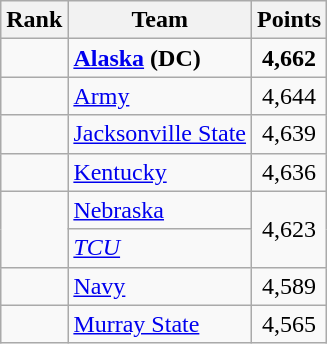<table class="wikitable sortable" style="text-align:center">
<tr>
<th>Rank</th>
<th>Team</th>
<th>Points</th>
</tr>
<tr>
<td></td>
<td align=left><strong><a href='#'>Alaska</a></strong> <strong>(DC)</strong></td>
<td><strong>4,662</strong></td>
</tr>
<tr>
<td></td>
<td align=left><a href='#'>Army</a></td>
<td>4,644</td>
</tr>
<tr>
<td></td>
<td align=left><a href='#'>Jacksonville State</a></td>
<td>4,639</td>
</tr>
<tr>
<td></td>
<td align=left><a href='#'>Kentucky</a></td>
<td>4,636</td>
</tr>
<tr>
<td rowspan=2></td>
<td align=left><a href='#'>Nebraska</a></td>
<td rowspan=2>4,623</td>
</tr>
<tr>
<td align=left><em><a href='#'>TCU</a></em></td>
</tr>
<tr>
<td></td>
<td align=left><a href='#'>Navy</a></td>
<td>4,589</td>
</tr>
<tr>
<td></td>
<td align=left><a href='#'>Murray State</a></td>
<td>4,565</td>
</tr>
</table>
